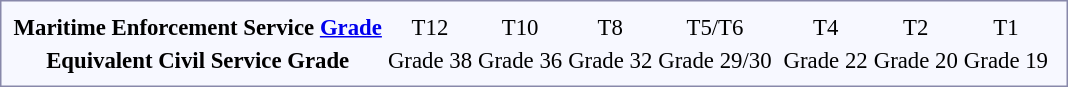<table style="border:1px solid #8888aa; background-color:#f7f8ff; padding:5px; font-size:95%; margin: 0px 12px 12px 0px;">
<tr style="text-align:center;">
<th>Maritime Enforcement Service <a href='#'>Grade</a></th>
<td colspan=6>T12</td>
<td colspan=2>T10</td>
<td colspan=2>T8</td>
<td colspan=6>T5/T6</td>
<td colspan=6 rowspan=2></td>
<td colspan=4>T4</td>
<td colspan=2>T2</td>
<td colspan=6>T1</td>
<td colspan=2></td>
</tr>
<tr style="text-align:center;">
<th>Equivalent Civil Service Grade</th>
<td colspan=6>Grade 38</td>
<td colspan=2>Grade 36</td>
<td colspan=2>Grade 32</td>
<td colspan=6>Grade 29/30</td>
<td colspan=4>Grade 22</td>
<td colspan=2>Grade 20</td>
<td colspan=6>Grade 19</td>
<td colspan=2></td>
</tr>
</table>
